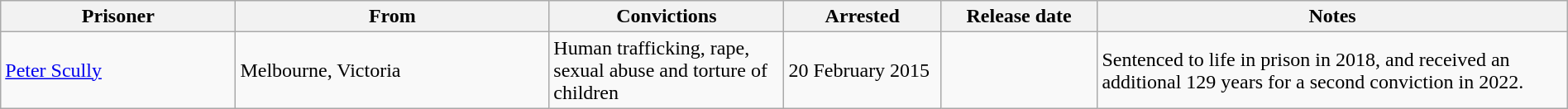<table class="wikitable" style="width:100%;">
<tr>
<th style="width:15%;">Prisoner</th>
<th style="width:20%;">From</th>
<th style="width:15%;">Convictions</th>
<th style="width:10%;">Arrested</th>
<th style="width:10%;">Release date</th>
<th style="width:30%;">Notes</th>
</tr>
<tr style="text-align:left;">
<td><a href='#'>Peter Scully</a></td>
<td>Melbourne, Victoria</td>
<td>Human trafficking, rape, sexual abuse and torture of children</td>
<td>20 February 2015</td>
<td></td>
<td>Sentenced to life in prison in 2018, and received an additional 129 years for a second conviction in 2022.</td>
</tr>
</table>
